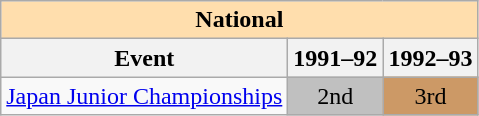<table class="wikitable" style="text-align:center">
<tr>
<th style="background-color: #ffdead; " colspan=3 align=center>National</th>
</tr>
<tr>
<th>Event</th>
<th>1991–92</th>
<th>1992–93</th>
</tr>
<tr>
<td align=left><a href='#'>Japan Junior Championships</a></td>
<td bgcolor=silver>2nd</td>
<td bgcolor=cc9966>3rd</td>
</tr>
</table>
